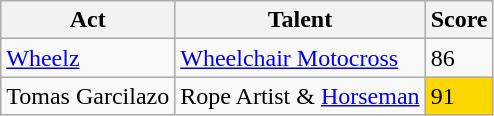<table class="wikitable">
<tr>
<th>Act</th>
<th>Talent</th>
<th>Score</th>
</tr>
<tr>
<td><a href='#'>Wheelz</a></td>
<td><a href='#'>Wheelchair Motocross</a></td>
<td>86</td>
</tr>
<tr>
<td>Tomas Garcilazo</td>
<td>Rope Artist & <a href='#'>Horseman</a></td>
<td style="background:gold;">91</td>
</tr>
</table>
